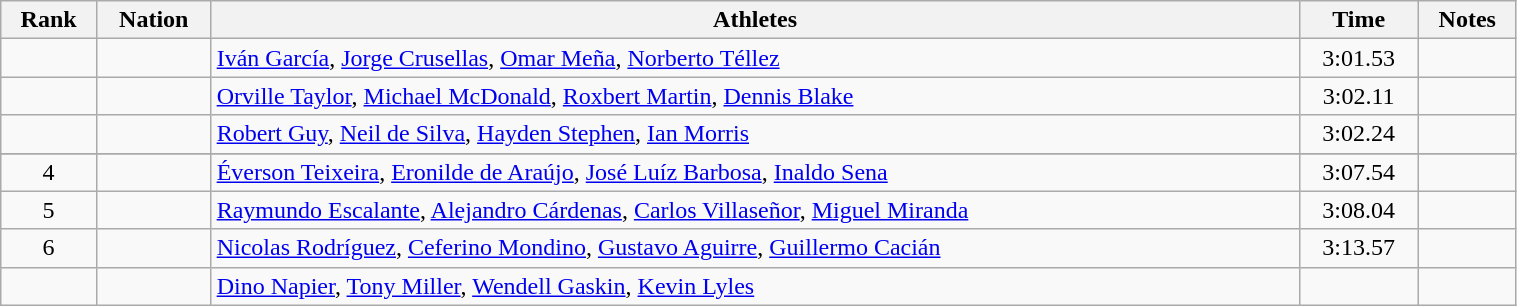<table class="wikitable sortable" width=80% style="text-align:center;">
<tr>
<th>Rank</th>
<th>Nation</th>
<th>Athletes</th>
<th>Time</th>
<th>Notes</th>
</tr>
<tr>
<td></td>
<td align=left></td>
<td align=left><a href='#'>Iván García</a>, <a href='#'>Jorge Crusellas</a>, <a href='#'>Omar Meña</a>, <a href='#'>Norberto Téllez</a></td>
<td>3:01.53</td>
<td></td>
</tr>
<tr>
<td></td>
<td align=left></td>
<td align=left><a href='#'>Orville Taylor</a>, <a href='#'>Michael McDonald</a>, <a href='#'>Roxbert Martin</a>, <a href='#'>Dennis Blake</a></td>
<td>3:02.11</td>
<td></td>
</tr>
<tr>
<td></td>
<td align=left></td>
<td align=left><a href='#'>Robert Guy</a>, <a href='#'>Neil de Silva</a>, <a href='#'>Hayden Stephen</a>, <a href='#'>Ian Morris</a></td>
<td>3:02.24</td>
<td></td>
</tr>
<tr>
</tr>
<tr>
<td>4</td>
<td align=left></td>
<td align=left><a href='#'>Éverson Teixeira</a>, <a href='#'>Eronilde de Araújo</a>, <a href='#'>José Luíz Barbosa</a>, <a href='#'>Inaldo Sena</a></td>
<td>3:07.54</td>
<td></td>
</tr>
<tr>
<td>5</td>
<td align=left></td>
<td align=left><a href='#'>Raymundo Escalante</a>, <a href='#'>Alejandro Cárdenas</a>, <a href='#'>Carlos Villaseñor</a>, <a href='#'>Miguel Miranda</a></td>
<td>3:08.04</td>
<td></td>
</tr>
<tr>
<td>6</td>
<td align=left></td>
<td align=left><a href='#'>Nicolas Rodríguez</a>, <a href='#'>Ceferino Mondino</a>, <a href='#'>Gustavo Aguirre</a>, <a href='#'>Guillermo Cacián</a></td>
<td>3:13.57</td>
<td></td>
</tr>
<tr>
<td></td>
<td align=left></td>
<td align=left><a href='#'>Dino Napier</a>, <a href='#'>Tony Miller</a>, <a href='#'>Wendell Gaskin</a>, <a href='#'>Kevin Lyles</a></td>
<td></td>
<td></td>
</tr>
</table>
